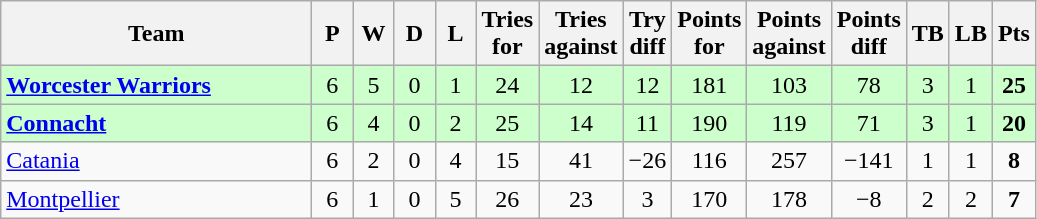<table class="wikitable" style="text-align: center;">
<tr>
<th width="200">Team</th>
<th width="20">P</th>
<th width="20">W</th>
<th width="20">D</th>
<th width="20">L</th>
<th width="20">Tries for</th>
<th width="20">Tries against</th>
<th width="20">Try diff</th>
<th width="20">Points for</th>
<th width="20">Points against</th>
<th width="25">Points diff</th>
<th width="20">TB</th>
<th width="20">LB</th>
<th width="20">Pts</th>
</tr>
<tr bgcolor="#ccffcc">
<td align="left"> <strong><a href='#'>Worcester Warriors</a></strong></td>
<td>6</td>
<td>5</td>
<td>0</td>
<td>1</td>
<td>24</td>
<td>12</td>
<td>12</td>
<td>181</td>
<td>103</td>
<td>78</td>
<td>3</td>
<td>1</td>
<td><strong>25</strong></td>
</tr>
<tr bgcolor="#ccffcc">
<td align="left"> <strong><a href='#'>Connacht</a></strong></td>
<td>6</td>
<td>4</td>
<td>0</td>
<td>2</td>
<td>25</td>
<td>14</td>
<td>11</td>
<td>190</td>
<td>119</td>
<td>71</td>
<td>3</td>
<td>1</td>
<td><strong>20</strong></td>
</tr>
<tr>
<td align="left"> <a href='#'>Catania</a></td>
<td>6</td>
<td>2</td>
<td>0</td>
<td>4</td>
<td>15</td>
<td>41</td>
<td>−26</td>
<td>116</td>
<td>257</td>
<td>−141</td>
<td>1</td>
<td>1</td>
<td><strong>8</strong></td>
</tr>
<tr>
<td align="left"> <a href='#'>Montpellier</a></td>
<td>6</td>
<td>1</td>
<td>0</td>
<td>5</td>
<td>26</td>
<td>23</td>
<td>3</td>
<td>170</td>
<td>178</td>
<td>−8</td>
<td>2</td>
<td>2</td>
<td><strong>7</strong></td>
</tr>
</table>
